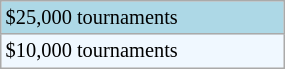<table class="wikitable" style="font-size:85%;" width=15%>
<tr bgcolor="lightblue">
<td>$25,000 tournaments</td>
</tr>
<tr bgcolor="#f0f8ff">
<td>$10,000 tournaments</td>
</tr>
</table>
